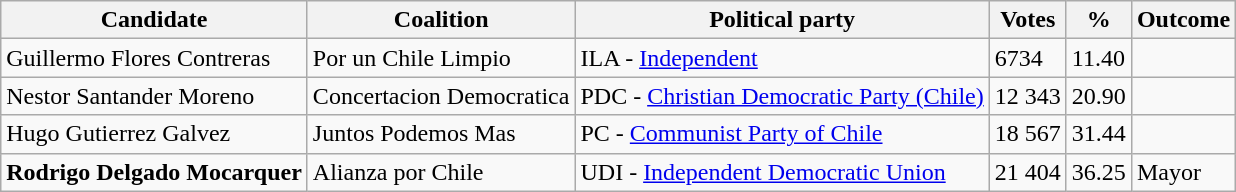<table class="wikitable sortable">
<tr>
<th>Candidate</th>
<th>Coalition</th>
<th>Political party</th>
<th>Votes</th>
<th>%</th>
<th>Outcome</th>
</tr>
<tr>
<td>Guillermo Flores Contreras</td>
<td>Por un Chile Limpio</td>
<td>ILA - <a href='#'>Independent</a></td>
<td>6734</td>
<td>11.40</td>
<td></td>
</tr>
<tr>
<td>Nestor Santander Moreno</td>
<td>Concertacion Democratica</td>
<td>PDC - <a href='#'>Christian Democratic Party (Chile)</a></td>
<td>12 343</td>
<td>20.90</td>
<td></td>
</tr>
<tr>
<td>Hugo Gutierrez Galvez</td>
<td>Juntos Podemos Mas</td>
<td>PC - <a href='#'>Communist Party of Chile</a></td>
<td>18 567</td>
<td>31.44</td>
<td></td>
</tr>
<tr>
<td><strong>Rodrigo Delgado Mocarquer</strong></td>
<td>Alianza por Chile</td>
<td>UDI - <a href='#'>Independent Democratic Union</a></td>
<td>21 404</td>
<td>36.25</td>
<td>Mayor</td>
</tr>
</table>
